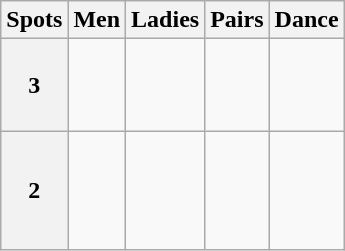<table class="wikitable">
<tr>
<th>Spots</th>
<th>Men</th>
<th>Ladies</th>
<th>Pairs</th>
<th>Dance</th>
</tr>
<tr>
<th>3</th>
<td valign="top"> <br> </td>
<td valign="top"> <br> </td>
<td valign="top"> <br>  <br>  <br> </td>
<td valign="top"> <br> </td>
</tr>
<tr>
<th>2</th>
<td valign="top"> <br>  <br>  <br> </td>
<td valign="top"> <br>  <br>  <br>  <br> </td>
<td valign="top"></td>
<td valign="top"> <br>  <br>  <br>  <br> </td>
</tr>
</table>
